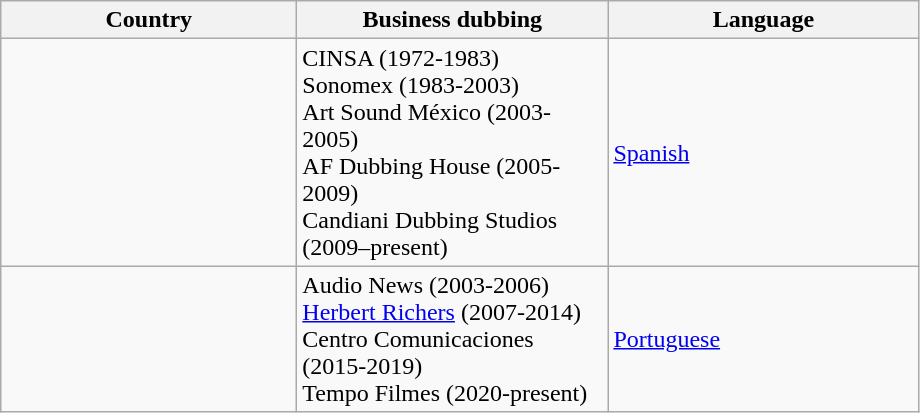<table class=wikitable>
<tr>
<th width=190>Country</th>
<th width=200>Business dubbing</th>
<th width=200>Language</th>
</tr>
<tr>
<td></td>
<td>CINSA (1972-1983)<br> Sonomex (1983-2003)<br>Art Sound México (2003-2005)<br>AF Dubbing House (2005-2009)<br>Candiani Dubbing Studios (2009–present)</td>
<td><a href='#'>Spanish</a></td>
</tr>
<tr>
<td></td>
<td>Audio News (2003-2006)<br><a href='#'>Herbert Richers</a> (2007-2014)<br>Centro Comunicaciones (2015-2019)<br>Tempo Filmes (2020-present)</td>
<td><a href='#'>Portuguese</a></td>
</tr>
</table>
